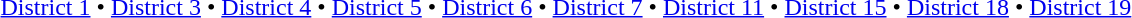<table id=toc class=toc summary=Contents>
<tr>
<td align=center><br><a href='#'>District 1</a> • <a href='#'>District 3</a> • <a href='#'>District 4</a> • <a href='#'>District 5</a> • <a href='#'>District 6</a> • <a href='#'>District 7</a> • <a href='#'>District 11</a> • <a href='#'>District 15</a> • <a href='#'>District 18</a> • <a href='#'>District 19</a> </td>
</tr>
</table>
